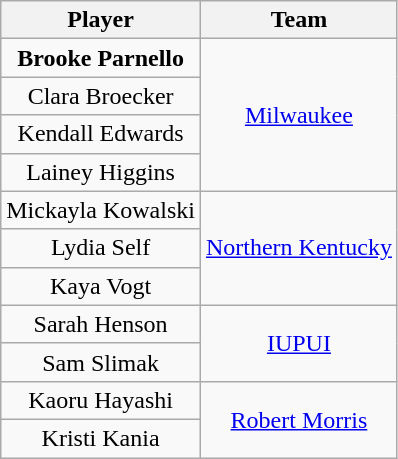<table class="wikitable" style="text-align: center;">
<tr>
<th>Player</th>
<th>Team</th>
</tr>
<tr>
<td><strong>Brooke Parnello</strong></td>
<td rowspan=4><a href='#'>Milwaukee</a></td>
</tr>
<tr>
<td>Clara Broecker</td>
</tr>
<tr>
<td>Kendall Edwards</td>
</tr>
<tr>
<td>Lainey Higgins</td>
</tr>
<tr>
<td>Mickayla Kowalski</td>
<td rowspan=3><a href='#'>Northern Kentucky</a></td>
</tr>
<tr>
<td>Lydia Self</td>
</tr>
<tr>
<td>Kaya Vogt</td>
</tr>
<tr>
<td>Sarah Henson</td>
<td rowspan=2><a href='#'>IUPUI</a></td>
</tr>
<tr>
<td>Sam Slimak</td>
</tr>
<tr>
<td>Kaoru Hayashi</td>
<td rowspan=2><a href='#'>Robert Morris</a></td>
</tr>
<tr>
<td>Kristi Kania</td>
</tr>
</table>
